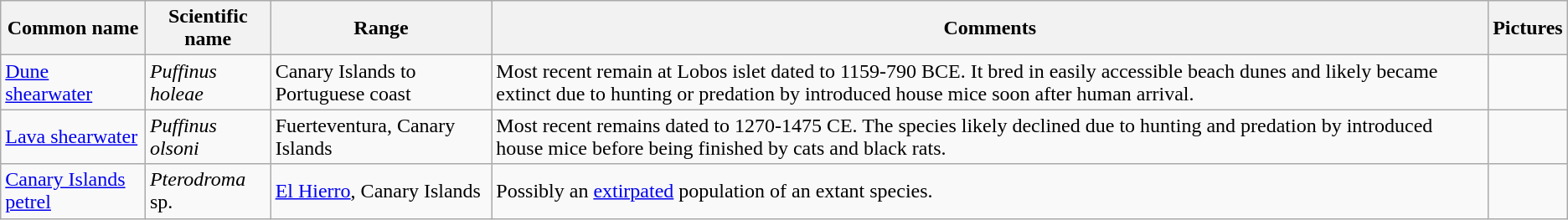<table class="wikitable">
<tr>
<th>Common name</th>
<th>Scientific name</th>
<th>Range</th>
<th class="unsortable">Comments</th>
<th class="unsortable">Pictures</th>
</tr>
<tr>
<td><a href='#'>Dune shearwater</a></td>
<td><em>Puffinus holeae</em></td>
<td>Canary Islands to Portuguese coast</td>
<td>Most recent remain at Lobos islet dated to 1159-790 BCE. It bred in easily accessible beach dunes and likely became extinct due to hunting or predation by introduced house mice soon after human arrival.</td>
<td></td>
</tr>
<tr>
<td><a href='#'>Lava shearwater</a></td>
<td><em>Puffinus olsoni</em></td>
<td>Fuerteventura, Canary Islands</td>
<td>Most recent remains dated to 1270-1475 CE. The species likely declined due to hunting and predation by introduced house mice before being finished by cats and black rats.</td>
<td></td>
</tr>
<tr>
<td><a href='#'>Canary Islands petrel</a></td>
<td><em>Pterodroma</em> sp.</td>
<td><a href='#'>El Hierro</a>, Canary Islands</td>
<td>Possibly an <a href='#'>extirpated</a> population of an extant species.</td>
<td></td>
</tr>
</table>
